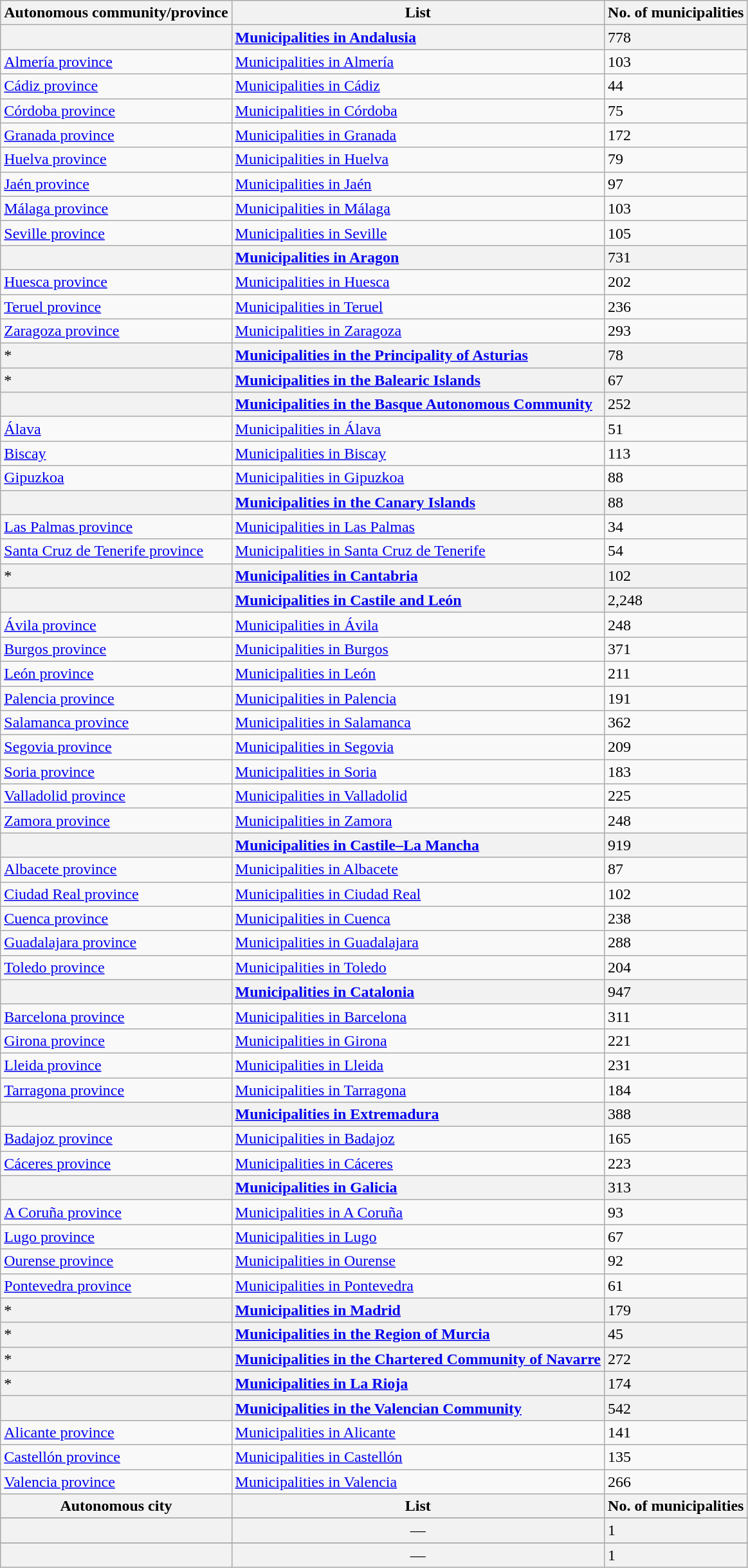<table class="wikitable">
<tr>
<th>Autonomous community/province</th>
<th>List</th>
<th>No. of municipalities</th>
</tr>
<tr style="background-color: #f2f2f2">
<td><strong></strong></td>
<td><strong><a href='#'>Municipalities in Andalusia</a></strong></td>
<td>778</td>
</tr>
<tr>
<td><a href='#'>Almería province</a></td>
<td><a href='#'>Municipalities in Almería</a></td>
<td>103</td>
</tr>
<tr>
<td><a href='#'>Cádiz province</a></td>
<td><a href='#'>Municipalities in Cádiz</a></td>
<td>44</td>
</tr>
<tr>
<td><a href='#'>Córdoba province</a></td>
<td><a href='#'>Municipalities in Córdoba</a></td>
<td>75</td>
</tr>
<tr>
<td><a href='#'>Granada province</a></td>
<td><a href='#'>Municipalities in Granada</a></td>
<td>172</td>
</tr>
<tr>
<td><a href='#'>Huelva province</a></td>
<td><a href='#'>Municipalities in Huelva</a></td>
<td>79</td>
</tr>
<tr>
<td><a href='#'>Jaén province</a></td>
<td><a href='#'>Municipalities in Jaén</a></td>
<td>97</td>
</tr>
<tr>
<td><a href='#'>Málaga province</a></td>
<td><a href='#'>Municipalities in Málaga</a></td>
<td>103</td>
</tr>
<tr>
<td><a href='#'>Seville province</a></td>
<td><a href='#'>Municipalities in Seville</a></td>
<td>105</td>
</tr>
<tr style="background-color: #f2f2f2">
<td><strong></strong></td>
<td><strong><a href='#'>Municipalities in Aragon</a></strong></td>
<td>731</td>
</tr>
<tr>
<td><a href='#'>Huesca province</a></td>
<td><a href='#'>Municipalities in Huesca</a></td>
<td>202</td>
</tr>
<tr>
<td><a href='#'>Teruel province</a></td>
<td><a href='#'>Municipalities in Teruel</a></td>
<td>236</td>
</tr>
<tr>
<td><a href='#'>Zaragoza province</a></td>
<td><a href='#'>Municipalities in Zaragoza</a></td>
<td>293</td>
</tr>
<tr style="background-color: #f2f2f2">
<td><strong></strong>*</td>
<td><strong><a href='#'>Municipalities in the Principality of Asturias</a></strong></td>
<td>78</td>
</tr>
<tr style="background-color: #f2f2f2">
<td><strong></strong>*</td>
<td><strong><a href='#'>Municipalities in the Balearic Islands</a></strong></td>
<td>67</td>
</tr>
<tr style="background-color: #f2f2f2">
<td><strong></strong></td>
<td><strong><a href='#'>Municipalities in the Basque Autonomous Community</a></strong></td>
<td>252</td>
</tr>
<tr>
<td><a href='#'>Álava</a></td>
<td><a href='#'>Municipalities in Álava</a></td>
<td>51</td>
</tr>
<tr>
<td><a href='#'>Biscay</a></td>
<td><a href='#'>Municipalities in Biscay</a></td>
<td>113</td>
</tr>
<tr>
<td><a href='#'>Gipuzkoa</a></td>
<td><a href='#'>Municipalities in Gipuzkoa</a></td>
<td>88</td>
</tr>
<tr style="background-color: #f2f2f2">
<td><strong></strong></td>
<td><strong><a href='#'>Municipalities in the Canary Islands</a></strong></td>
<td>88</td>
</tr>
<tr>
<td><a href='#'>Las Palmas province</a></td>
<td><a href='#'>Municipalities in Las Palmas</a></td>
<td>34</td>
</tr>
<tr>
<td><a href='#'>Santa Cruz de Tenerife province</a></td>
<td><a href='#'>Municipalities in Santa Cruz de Tenerife</a></td>
<td>54</td>
</tr>
<tr style="background-color: #f2f2f2">
<td><strong></strong>*</td>
<td><strong><a href='#'>Municipalities in Cantabria</a></strong></td>
<td>102</td>
</tr>
<tr style="background-color: #f2f2f2">
<td><strong></strong></td>
<td><strong><a href='#'>Municipalities in Castile and León</a></strong></td>
<td>2,248</td>
</tr>
<tr>
<td><a href='#'>Ávila province</a></td>
<td><a href='#'>Municipalities in Ávila</a></td>
<td>248</td>
</tr>
<tr>
<td><a href='#'>Burgos province</a></td>
<td><a href='#'>Municipalities in Burgos</a></td>
<td>371</td>
</tr>
<tr>
<td><a href='#'>León province</a></td>
<td><a href='#'>Municipalities in León</a></td>
<td>211</td>
</tr>
<tr>
<td><a href='#'>Palencia province</a></td>
<td><a href='#'>Municipalities in Palencia</a></td>
<td>191</td>
</tr>
<tr>
<td><a href='#'>Salamanca province</a></td>
<td><a href='#'>Municipalities in Salamanca</a></td>
<td>362</td>
</tr>
<tr>
<td><a href='#'>Segovia province</a></td>
<td><a href='#'>Municipalities in Segovia</a></td>
<td>209</td>
</tr>
<tr>
<td><a href='#'>Soria province</a></td>
<td><a href='#'>Municipalities in Soria</a></td>
<td>183</td>
</tr>
<tr>
<td><a href='#'>Valladolid province</a></td>
<td><a href='#'>Municipalities in Valladolid</a></td>
<td>225</td>
</tr>
<tr>
<td><a href='#'>Zamora province</a></td>
<td><a href='#'>Municipalities in Zamora</a></td>
<td>248</td>
</tr>
<tr style="background-color: #f2f2f2">
<td><strong></strong></td>
<td><strong><a href='#'>Municipalities in Castile–La Mancha</a></strong></td>
<td>919</td>
</tr>
<tr>
<td><a href='#'>Albacete province</a></td>
<td><a href='#'>Municipalities in Albacete</a></td>
<td>87</td>
</tr>
<tr>
<td><a href='#'>Ciudad Real province</a></td>
<td><a href='#'>Municipalities in Ciudad Real</a></td>
<td>102</td>
</tr>
<tr>
<td><a href='#'>Cuenca province</a></td>
<td><a href='#'>Municipalities in Cuenca</a></td>
<td>238</td>
</tr>
<tr>
<td><a href='#'>Guadalajara province</a></td>
<td><a href='#'>Municipalities in Guadalajara</a></td>
<td>288</td>
</tr>
<tr>
<td><a href='#'>Toledo province</a></td>
<td><a href='#'>Municipalities in Toledo</a></td>
<td>204</td>
</tr>
<tr style="background-color: #f2f2f2">
<td><strong></strong></td>
<td><strong><a href='#'>Municipalities in Catalonia</a></strong></td>
<td>947</td>
</tr>
<tr>
<td><a href='#'>Barcelona province</a></td>
<td><a href='#'>Municipalities in Barcelona</a></td>
<td>311</td>
</tr>
<tr>
<td><a href='#'>Girona province</a></td>
<td><a href='#'>Municipalities in Girona</a></td>
<td>221</td>
</tr>
<tr>
<td><a href='#'>Lleida province</a></td>
<td><a href='#'>Municipalities in Lleida</a></td>
<td>231</td>
</tr>
<tr>
<td><a href='#'>Tarragona province</a></td>
<td><a href='#'>Municipalities in Tarragona</a></td>
<td>184</td>
</tr>
<tr style="background-color: #f2f2f2">
<td><strong></strong></td>
<td><strong><a href='#'>Municipalities in Extremadura</a></strong></td>
<td>388</td>
</tr>
<tr>
<td><a href='#'>Badajoz province</a></td>
<td><a href='#'>Municipalities in Badajoz</a></td>
<td>165</td>
</tr>
<tr>
<td><a href='#'>Cáceres province</a></td>
<td><a href='#'>Municipalities in Cáceres</a></td>
<td>223</td>
</tr>
<tr style="background-color: #f2f2f2">
<td><strong></strong></td>
<td><strong><a href='#'>Municipalities in Galicia</a></strong></td>
<td>313</td>
</tr>
<tr>
<td><a href='#'>A Coruña province</a></td>
<td><a href='#'>Municipalities in A Coruña</a></td>
<td>93</td>
</tr>
<tr>
<td><a href='#'>Lugo province</a></td>
<td><a href='#'>Municipalities in Lugo</a></td>
<td>67</td>
</tr>
<tr>
<td><a href='#'>Ourense province</a></td>
<td><a href='#'>Municipalities in Ourense</a></td>
<td>92</td>
</tr>
<tr>
<td><a href='#'>Pontevedra province</a></td>
<td><a href='#'>Municipalities in Pontevedra</a></td>
<td>61</td>
</tr>
<tr style="background-color: #f2f2f2">
<td><strong></strong>*</td>
<td><strong><a href='#'>Municipalities in Madrid</a></strong></td>
<td>179</td>
</tr>
<tr style="background-color: #f2f2f2">
<td><strong></strong>*</td>
<td><strong><a href='#'>Municipalities in the Region of Murcia</a></strong></td>
<td>45</td>
</tr>
<tr style="background-color: #f2f2f2">
<td><strong></strong>*</td>
<td><strong><a href='#'>Municipalities in the Chartered Community of Navarre</a></strong></td>
<td>272</td>
</tr>
<tr style="background-color: #f2f2f2">
<td><strong></strong>*</td>
<td><strong><a href='#'>Municipalities in La Rioja</a></strong></td>
<td>174</td>
</tr>
<tr style="background-color: #f2f2f2">
<td><strong></strong></td>
<td><strong><a href='#'>Municipalities in the Valencian Community</a></strong></td>
<td>542</td>
</tr>
<tr>
<td><a href='#'>Alicante province</a></td>
<td><a href='#'>Municipalities in Alicante</a></td>
<td>141</td>
</tr>
<tr>
<td><a href='#'>Castellón province</a></td>
<td><a href='#'>Municipalities in Castellón</a></td>
<td>135</td>
</tr>
<tr>
<td><a href='#'>Valencia province</a></td>
<td><a href='#'>Municipalities in Valencia</a></td>
<td>266</td>
</tr>
<tr>
<th>Autonomous city</th>
<th>List</th>
<th>No. of municipalities</th>
</tr>
<tr>
</tr>
<tr style="background-color: #f2f2f2">
<td><strong></strong></td>
<td align=center>—</td>
<td>1</td>
</tr>
<tr>
</tr>
<tr style="background-color: #f2f2f2">
<td><strong></strong></td>
<td align=center>—</td>
<td>1</td>
</tr>
</table>
